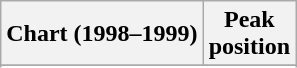<table class="wikitable plainrowheaders" style="text-align:center">
<tr>
<th scope="col">Chart (1998–1999)</th>
<th scope="col">Peak<br>position</th>
</tr>
<tr>
</tr>
<tr>
</tr>
<tr>
</tr>
</table>
